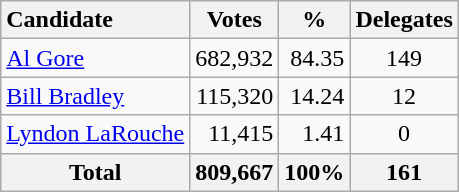<table class="wikitable sortable plainrowheaders" style="text-align:right;">
<tr>
<th style="text-align:left;">Candidate</th>
<th>Votes</th>
<th>%</th>
<th>Delegates</th>
</tr>
<tr>
<td style="text-align:left;"><a href='#'>Al Gore</a></td>
<td>682,932</td>
<td>84.35</td>
<td style="text-align:center;">149</td>
</tr>
<tr>
<td style="text-align:left;"><a href='#'>Bill Bradley</a> </td>
<td>115,320</td>
<td>14.24</td>
<td style="text-align:center;">12</td>
</tr>
<tr>
<td style="text-align:left;"><a href='#'>Lyndon LaRouche</a></td>
<td>11,415</td>
<td>1.41</td>
<td style="text-align:center;">0</td>
</tr>
<tr class="sortbottom">
<th>Total</th>
<th>809,667</th>
<th>100%</th>
<th>161</th>
</tr>
</table>
